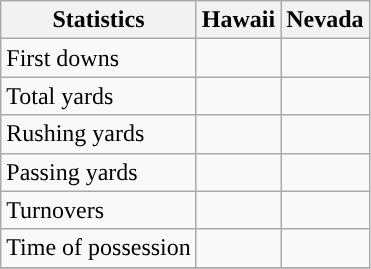<table class="wikitable">
<tr>
<th>Statistics</th>
<th>Hawaii</th>
<th>Nevada</th>
</tr>
<tr>
<td>First downs</td>
<td></td>
<td></td>
</tr>
<tr>
<td>Total yards</td>
<td></td>
<td></td>
</tr>
<tr>
<td>Rushing yards</td>
<td></td>
<td></td>
</tr>
<tr>
<td>Passing yards</td>
<td></td>
<td></td>
</tr>
<tr>
<td>Turnovers</td>
<td></td>
<td></td>
</tr>
<tr>
<td>Time of possession</td>
<td></td>
<td></td>
</tr>
<tr>
</tr>
</table>
